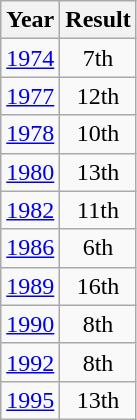<table class="wikitable" style="text-align:center">
<tr>
<th>Year</th>
<th>Result</th>
</tr>
<tr>
<td><a href='#'>1974</a></td>
<td>7th</td>
</tr>
<tr>
<td><a href='#'>1977</a></td>
<td>12th</td>
</tr>
<tr>
<td><a href='#'>1978</a></td>
<td>10th</td>
</tr>
<tr>
<td><a href='#'>1980</a></td>
<td>13th</td>
</tr>
<tr>
<td><a href='#'>1982</a></td>
<td>11th</td>
</tr>
<tr>
<td><a href='#'>1986</a></td>
<td>6th</td>
</tr>
<tr>
<td><a href='#'>1989</a></td>
<td>16th</td>
</tr>
<tr>
<td><a href='#'>1990</a></td>
<td>8th</td>
</tr>
<tr>
<td><a href='#'>1992</a></td>
<td>8th</td>
</tr>
<tr>
<td><a href='#'>1995</a></td>
<td>13th</td>
</tr>
</table>
